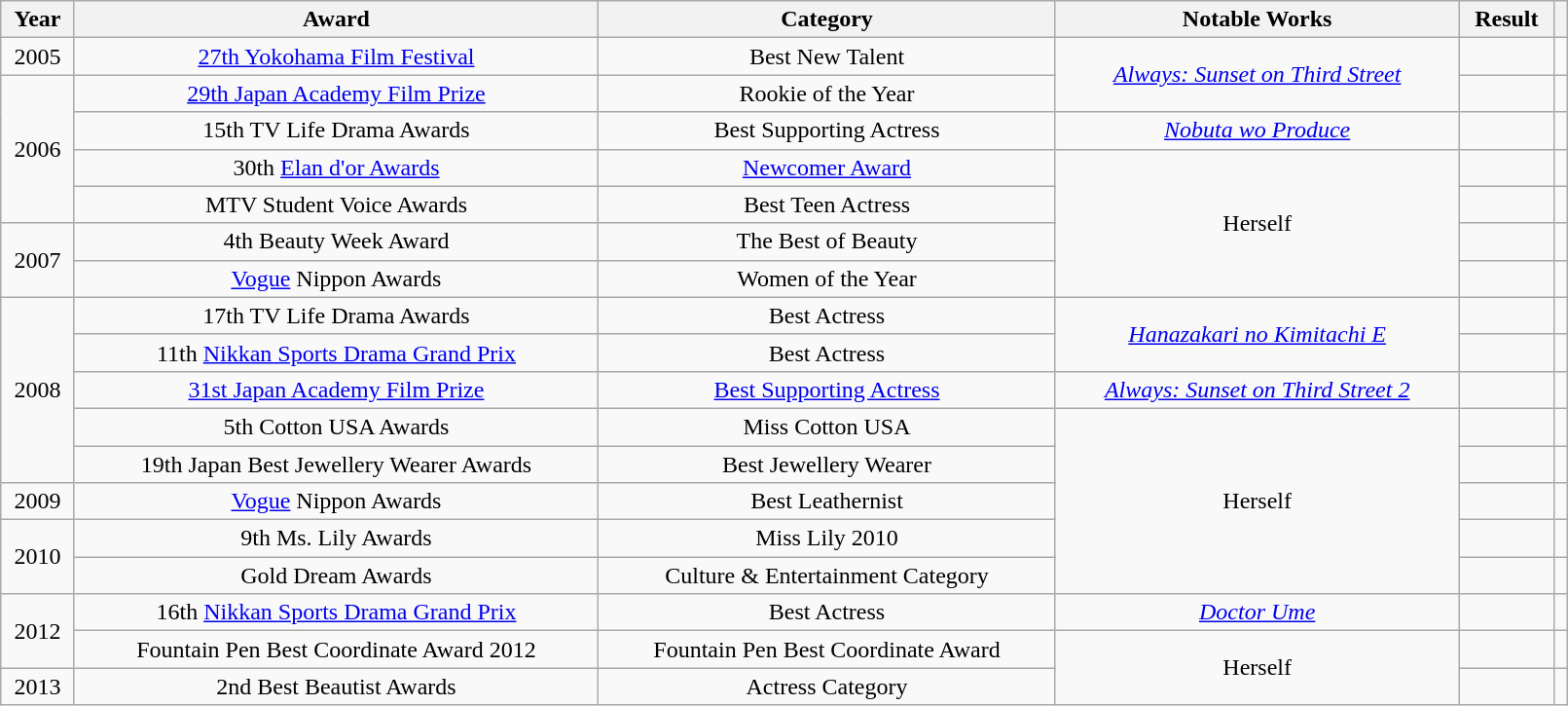<table class="wikitable" style="text-align:center" width=85%>
<tr>
<th>Year</th>
<th>Award</th>
<th>Category</th>
<th>Notable Works</th>
<th>Result</th>
<th></th>
</tr>
<tr>
<td>2005</td>
<td><a href='#'>27th Yokohama Film Festival</a></td>
<td>Best New Talent</td>
<td rowspan=2><em><a href='#'>Always: Sunset on Third Street</a></em></td>
<td></td>
<td></td>
</tr>
<tr>
<td rowspan=4>2006</td>
<td><a href='#'>29th Japan Academy Film Prize</a></td>
<td>Rookie of the Year</td>
<td></td>
<td></td>
</tr>
<tr>
<td>15th TV Life Drama Awards</td>
<td>Best Supporting Actress</td>
<td><em><a href='#'>Nobuta wo Produce</a></em></td>
<td></td>
<td></td>
</tr>
<tr>
<td>30th <a href='#'>Elan d'or Awards</a></td>
<td><a href='#'>Newcomer Award</a></td>
<td rowspan=4>Herself</td>
<td></td>
<td></td>
</tr>
<tr>
<td>MTV Student Voice Awards</td>
<td>Best Teen Actress</td>
<td></td>
<td></td>
</tr>
<tr>
<td rowspan=2>2007</td>
<td>4th Beauty Week Award</td>
<td>The Best of Beauty</td>
<td></td>
<td></td>
</tr>
<tr>
<td><a href='#'>Vogue</a> Nippon Awards</td>
<td>Women of the Year</td>
<td></td>
<td></td>
</tr>
<tr>
<td rowspan=5>2008</td>
<td>17th TV Life Drama Awards</td>
<td>Best Actress</td>
<td rowspan=2><em><a href='#'>Hanazakari no Kimitachi E</a></em></td>
<td></td>
<td></td>
</tr>
<tr>
<td>11th <a href='#'>Nikkan Sports Drama Grand Prix</a></td>
<td>Best Actress</td>
<td></td>
<td></td>
</tr>
<tr>
<td><a href='#'>31st Japan Academy Film Prize</a></td>
<td><a href='#'>Best Supporting Actress</a></td>
<td><em><a href='#'>Always: Sunset on Third Street 2</a></em></td>
<td></td>
<td></td>
</tr>
<tr>
<td>5th Cotton USA Awards</td>
<td>Miss Cotton USA</td>
<td rowspan=5>Herself</td>
<td></td>
<td></td>
</tr>
<tr>
<td>19th Japan Best Jewellery Wearer Awards</td>
<td>Best Jewellery Wearer</td>
<td></td>
<td></td>
</tr>
<tr>
<td>2009</td>
<td><a href='#'>Vogue</a> Nippon Awards</td>
<td>Best Leathernist</td>
<td></td>
<td></td>
</tr>
<tr>
<td rowspan=2>2010</td>
<td>9th Ms. Lily Awards</td>
<td>Miss Lily 2010</td>
<td></td>
<td></td>
</tr>
<tr>
<td>Gold Dream Awards</td>
<td>Culture & Entertainment Category</td>
<td></td>
<td></td>
</tr>
<tr>
<td rowspan=2>2012</td>
<td>16th <a href='#'>Nikkan Sports Drama Grand Prix</a></td>
<td>Best Actress</td>
<td><em><a href='#'>Doctor Ume</a></em></td>
<td></td>
<td></td>
</tr>
<tr>
<td>Fountain Pen Best Coordinate Award 2012</td>
<td>Fountain Pen Best Coordinate Award</td>
<td rowspan=2>Herself</td>
<td></td>
<td></td>
</tr>
<tr>
<td>2013</td>
<td>2nd Best Beautist Awards</td>
<td>Actress Category</td>
<td></td>
<td></td>
</tr>
</table>
